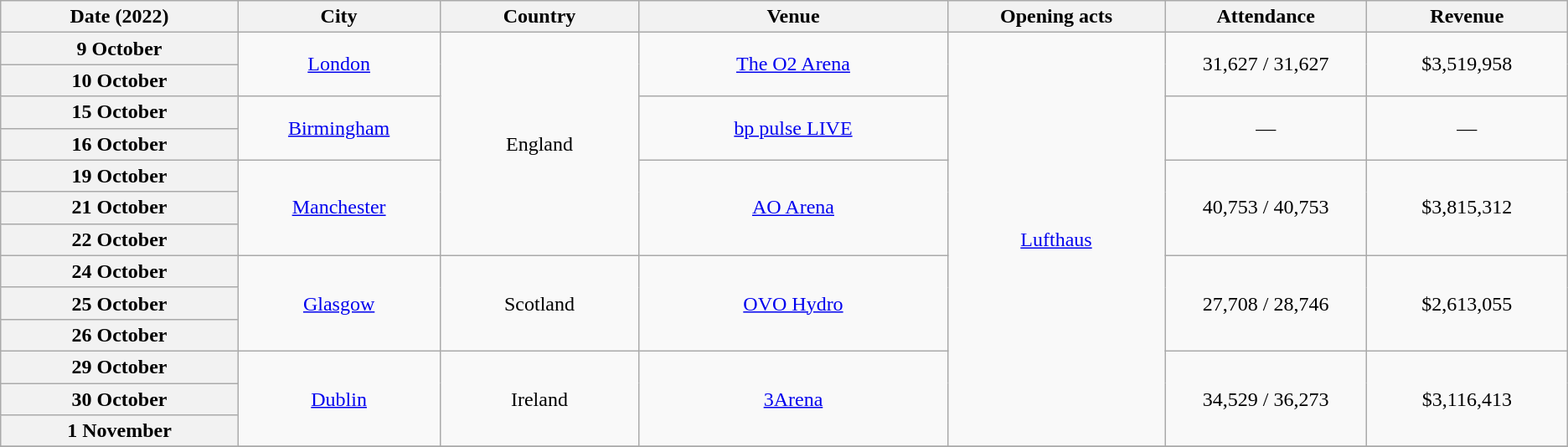<table class="wikitable plainrowheaders" style="text-align:center;">
<tr>
<th scope="col" style="width:12em;">Date (2022)</th>
<th scope="col" style="width:10em;">City</th>
<th scope="col" style="width:10em;">Country</th>
<th scope="col" style="width:16em;">Venue</th>
<th scope="col" style="width:11em;">Opening acts</th>
<th scope="col" style="width:10em;">Attendance</th>
<th scope="col" style="width:10em;">Revenue</th>
</tr>
<tr>
<th scope="row" style="text-align:center;">9 October</th>
<td rowspan="2"><a href='#'>London</a></td>
<td rowspan="7">England</td>
<td rowspan="2"><a href='#'>The O2 Arena</a></td>
<td rowspan="13"><a href='#'>Lufthaus</a></td>
<td rowspan="2">31,627 / 31,627</td>
<td rowspan="2">$3,519,958</td>
</tr>
<tr>
<th scope="row" style="text-align:center;">10 October</th>
</tr>
<tr>
<th scope="row" style="text-align:center;">15 October</th>
<td rowspan="2"><a href='#'>Birmingham</a></td>
<td rowspan="2"><a href='#'>bp pulse LIVE</a></td>
<td rowspan="2">—</td>
<td rowspan="2">—</td>
</tr>
<tr>
<th scope="row" style="text-align:center;">16 October</th>
</tr>
<tr>
<th scope="row" style="text-align:center;">19 October</th>
<td rowspan="3"><a href='#'>Manchester</a></td>
<td rowspan="3"><a href='#'>AO Arena</a></td>
<td rowspan="3">40,753 / 40,753</td>
<td rowspan="3">$3,815,312</td>
</tr>
<tr>
<th scope="row" style="text-align:center;">21 October</th>
</tr>
<tr>
<th scope="row" style="text-align:center;">22 October</th>
</tr>
<tr>
<th scope="row" style="text-align:center;">24 October</th>
<td rowspan="3"><a href='#'>Glasgow</a></td>
<td rowspan="3">Scotland</td>
<td rowspan="3"><a href='#'>OVO Hydro</a></td>
<td rowspan="3">27,708 / 28,746</td>
<td rowspan="3">$2,613,055</td>
</tr>
<tr>
<th scope="row" style="text-align:center;">25 October</th>
</tr>
<tr>
<th scope="row" style="text-align:center;">26 October</th>
</tr>
<tr>
<th scope="row" style="text-align:center;">29 October</th>
<td rowspan="3"><a href='#'>Dublin</a></td>
<td rowspan="3">Ireland</td>
<td rowspan="3"><a href='#'>3Arena</a></td>
<td rowspan="3">34,529 / 36,273</td>
<td rowspan="3">$3,116,413</td>
</tr>
<tr>
<th scope="row" style="text-align:center;">30 October</th>
</tr>
<tr>
<th scope="row" style="text-align:center;">1 November</th>
</tr>
<tr>
</tr>
</table>
